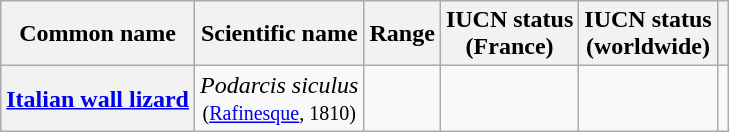<table class="wikitable" style="text-align: center;">
<tr>
<th scope="col">Common name</th>
<th scope="col">Scientific name</th>
<th scope="col">Range</th>
<th scope="col">IUCN status<br>(France)</th>
<th scope="col">IUCN status<br>(worldwide)</th>
<th scope="col"></th>
</tr>
<tr>
<th scope="row"><a href='#'>Italian wall lizard</a><br></th>
<td><em>Podarcis siculus</em><br><small>(<a href='#'>Rafinesque</a>, 1810)</small></td>
<td></td>
<td></td>
<td></td>
<td></td>
</tr>
</table>
